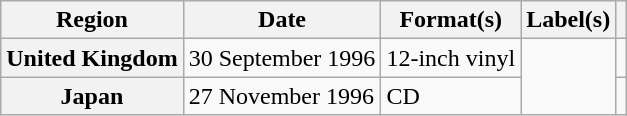<table class="wikitable plainrowheaders">
<tr>
<th scope="col">Region</th>
<th scope="col">Date</th>
<th scope="col">Format(s)</th>
<th scope="col">Label(s)</th>
<th scope="col"></th>
</tr>
<tr>
<th scope="row">United Kingdom</th>
<td>30 September 1996</td>
<td>12-inch vinyl</td>
<td rowspan="2"></td>
<td></td>
</tr>
<tr>
<th scope="row">Japan</th>
<td>27 November 1996</td>
<td>CD</td>
<td></td>
</tr>
</table>
